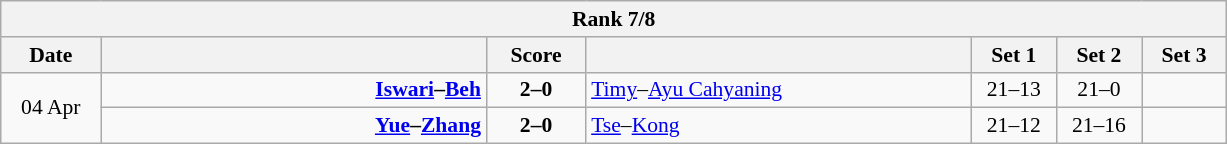<table class="wikitable" style="text-align: center; font-size:90% ">
<tr>
<th colspan=7>Rank 7/8</th>
</tr>
<tr>
<th width="60">Date</th>
<th align="right" width="250"></th>
<th width="60">Score</th>
<th align="left" width="250"></th>
<th width="50">Set 1</th>
<th width="50">Set 2</th>
<th width="50">Set 3</th>
</tr>
<tr>
<td rowspan=2>04 Apr</td>
<td align=right><strong><a href='#'>Iswari</a>–<a href='#'>Beh</a> </strong></td>
<td align=center><strong>2–0</strong></td>
<td align=left> <a href='#'>Timy</a>–<a href='#'>Ayu Cahyaning</a></td>
<td>21–13</td>
<td>21–0</td>
<td></td>
</tr>
<tr>
<td align=right><strong><a href='#'>Yue</a>–<a href='#'>Zhang</a> </strong></td>
<td align=center><strong>2–0</strong></td>
<td align=left> <a href='#'>Tse</a>–<a href='#'>Kong</a></td>
<td>21–12</td>
<td>21–16</td>
<td></td>
</tr>
</table>
